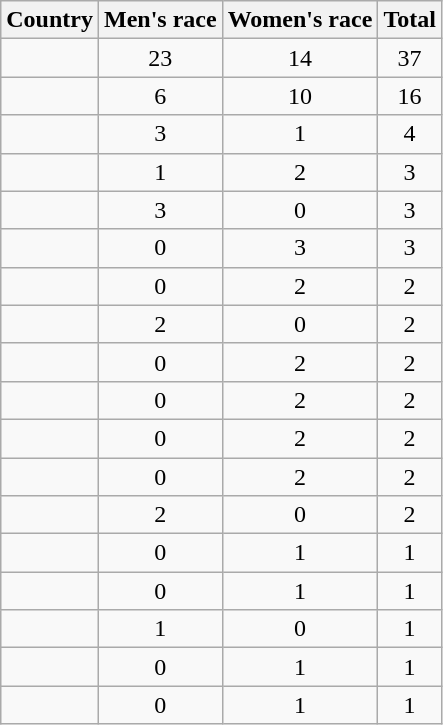<table class="wikitable sortable" style="text-align:center">
<tr>
<th>Country</th>
<th>Men's race</th>
<th>Women's race</th>
<th>Total</th>
</tr>
<tr>
<td align=left></td>
<td>23</td>
<td>14</td>
<td>37</td>
</tr>
<tr>
<td align=left></td>
<td>6</td>
<td>10</td>
<td>16</td>
</tr>
<tr>
<td align=left></td>
<td>3</td>
<td>1</td>
<td>4</td>
</tr>
<tr>
<td align=left></td>
<td>1</td>
<td>2</td>
<td>3</td>
</tr>
<tr>
<td align=left></td>
<td>3</td>
<td>0</td>
<td>3</td>
</tr>
<tr>
<td align=left></td>
<td>0</td>
<td>3</td>
<td>3</td>
</tr>
<tr>
<td align=left></td>
<td>0</td>
<td>2</td>
<td>2</td>
</tr>
<tr>
<td align=left></td>
<td>2</td>
<td>0</td>
<td>2</td>
</tr>
<tr>
<td align=left></td>
<td>0</td>
<td>2</td>
<td>2</td>
</tr>
<tr>
<td align=left></td>
<td>0</td>
<td>2</td>
<td>2</td>
</tr>
<tr>
<td align=left></td>
<td>0</td>
<td>2</td>
<td>2</td>
</tr>
<tr>
<td align=left></td>
<td>0</td>
<td>2</td>
<td>2</td>
</tr>
<tr>
<td align=left></td>
<td>2</td>
<td>0</td>
<td>2</td>
</tr>
<tr>
<td align=left></td>
<td>0</td>
<td>1</td>
<td>1</td>
</tr>
<tr>
<td align=left></td>
<td>0</td>
<td>1</td>
<td>1</td>
</tr>
<tr>
<td align=left></td>
<td>1</td>
<td>0</td>
<td>1</td>
</tr>
<tr>
<td align=left></td>
<td>0</td>
<td>1</td>
<td>1</td>
</tr>
<tr>
<td align=left></td>
<td>0</td>
<td>1</td>
<td>1</td>
</tr>
</table>
